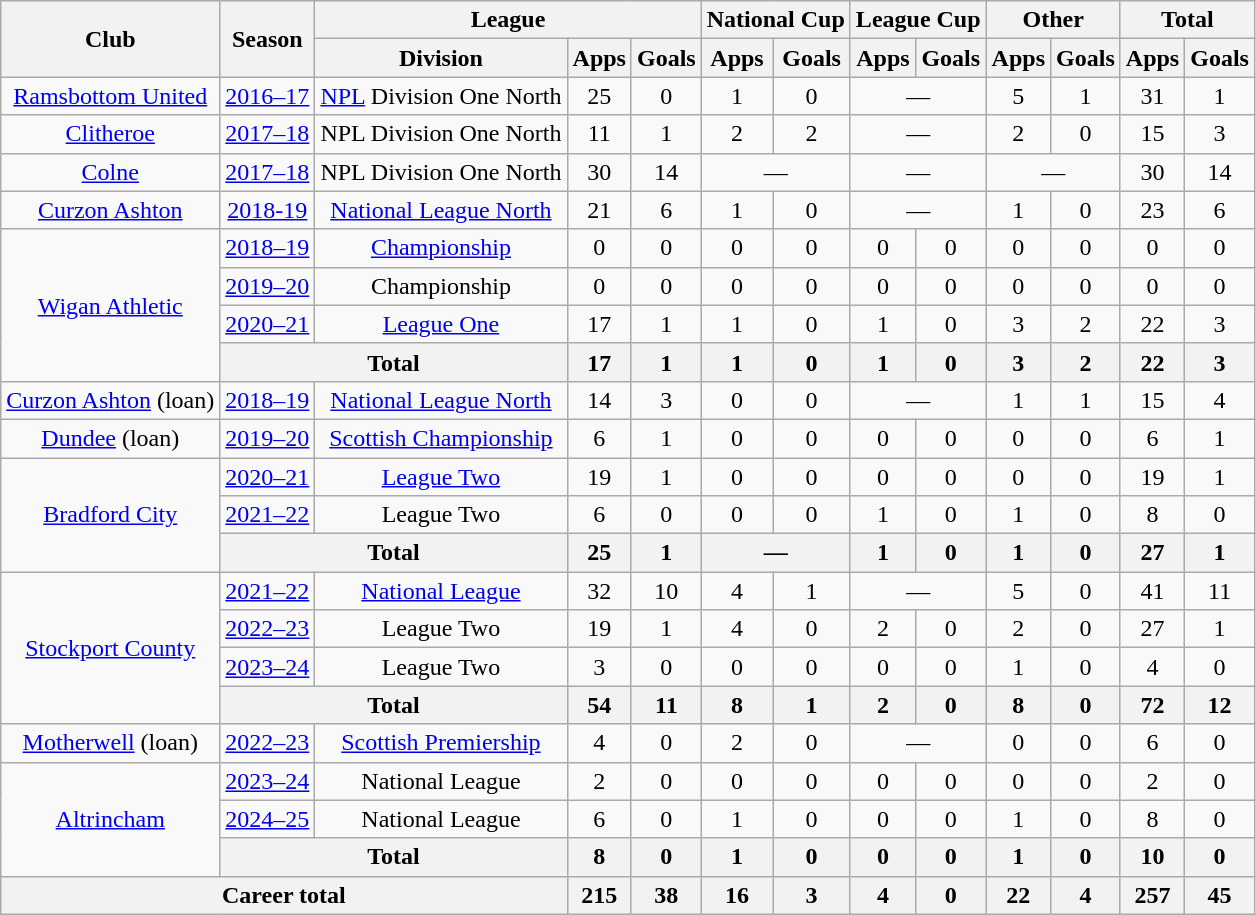<table class="wikitable" style="text-align: center">
<tr>
<th rowspan="2">Club</th>
<th rowspan="2">Season</th>
<th colspan="3">League</th>
<th colspan="2">National Cup</th>
<th colspan="2">League Cup</th>
<th colspan="2">Other</th>
<th colspan="2">Total</th>
</tr>
<tr>
<th>Division</th>
<th>Apps</th>
<th>Goals</th>
<th>Apps</th>
<th>Goals</th>
<th>Apps</th>
<th>Goals</th>
<th>Apps</th>
<th>Goals</th>
<th>Apps</th>
<th>Goals</th>
</tr>
<tr>
<td><a href='#'>Ramsbottom United</a></td>
<td><a href='#'>2016–17</a></td>
<td><a href='#'>NPL</a> Division One North</td>
<td>25</td>
<td>0</td>
<td>1</td>
<td>0</td>
<td colspan="2">—</td>
<td>5</td>
<td>1</td>
<td>31</td>
<td>1</td>
</tr>
<tr>
<td><a href='#'>Clitheroe</a></td>
<td><a href='#'>2017–18</a></td>
<td>NPL Division One North</td>
<td>11</td>
<td>1</td>
<td>2</td>
<td>2</td>
<td colspan="2">—</td>
<td>2</td>
<td>0</td>
<td>15</td>
<td>3</td>
</tr>
<tr>
<td><a href='#'>Colne</a></td>
<td><a href='#'>2017–18</a></td>
<td>NPL Division One North</td>
<td>30</td>
<td>14</td>
<td colspan="2">—</td>
<td colspan="2">—</td>
<td colspan="2">—</td>
<td>30</td>
<td>14</td>
</tr>
<tr>
<td><a href='#'>Curzon Ashton</a></td>
<td><a href='#'>2018-19</a></td>
<td><a href='#'>National League North</a></td>
<td>21</td>
<td>6</td>
<td>1</td>
<td>0</td>
<td colspan="2">—</td>
<td>1</td>
<td>0</td>
<td>23</td>
<td>6</td>
</tr>
<tr>
<td rowspan="4"><a href='#'>Wigan Athletic</a></td>
<td><a href='#'>2018–19</a></td>
<td><a href='#'>Championship</a></td>
<td>0</td>
<td>0</td>
<td>0</td>
<td>0</td>
<td>0</td>
<td>0</td>
<td>0</td>
<td>0</td>
<td>0</td>
<td>0</td>
</tr>
<tr>
<td><a href='#'>2019–20</a></td>
<td>Championship</td>
<td>0</td>
<td>0</td>
<td>0</td>
<td>0</td>
<td>0</td>
<td>0</td>
<td>0</td>
<td>0</td>
<td>0</td>
<td>0</td>
</tr>
<tr>
<td><a href='#'>2020–21</a></td>
<td><a href='#'>League One</a></td>
<td>17</td>
<td>1</td>
<td>1</td>
<td>0</td>
<td>1</td>
<td>0</td>
<td>3</td>
<td>2</td>
<td>22</td>
<td>3</td>
</tr>
<tr>
<th colspan="2">Total</th>
<th>17</th>
<th>1</th>
<th>1</th>
<th>0</th>
<th>1</th>
<th>0</th>
<th>3</th>
<th>2</th>
<th>22</th>
<th>3</th>
</tr>
<tr>
<td><a href='#'>Curzon Ashton</a> (loan)</td>
<td><a href='#'>2018–19</a></td>
<td><a href='#'>National League North</a></td>
<td>14</td>
<td>3</td>
<td>0</td>
<td>0</td>
<td colspan="2">—</td>
<td>1</td>
<td>1</td>
<td>15</td>
<td>4</td>
</tr>
<tr>
<td><a href='#'>Dundee</a> (loan)</td>
<td><a href='#'>2019–20</a></td>
<td><a href='#'>Scottish Championship</a></td>
<td>6</td>
<td>1</td>
<td>0</td>
<td>0</td>
<td>0</td>
<td>0</td>
<td>0</td>
<td>0</td>
<td>6</td>
<td>1</td>
</tr>
<tr>
<td rowspan="3"><a href='#'>Bradford City</a></td>
<td><a href='#'>2020–21</a></td>
<td><a href='#'>League Two</a></td>
<td>19</td>
<td>1</td>
<td>0</td>
<td>0</td>
<td>0</td>
<td>0</td>
<td>0</td>
<td>0</td>
<td>19</td>
<td>1</td>
</tr>
<tr>
<td><a href='#'>2021–22</a></td>
<td>League Two</td>
<td>6</td>
<td>0</td>
<td>0</td>
<td>0</td>
<td>1</td>
<td>0</td>
<td>1</td>
<td>0</td>
<td>8</td>
<td>0</td>
</tr>
<tr>
<th colspan="2">Total</th>
<th>25</th>
<th>1</th>
<th colspan="2">—</th>
<th>1</th>
<th>0</th>
<th>1</th>
<th>0</th>
<th>27</th>
<th>1</th>
</tr>
<tr>
<td rowspan="4"><a href='#'>Stockport County</a></td>
<td><a href='#'>2021–22</a></td>
<td><a href='#'>National League</a></td>
<td>32</td>
<td>10</td>
<td>4</td>
<td>1</td>
<td colspan="2">—</td>
<td>5</td>
<td>0</td>
<td>41</td>
<td>11</td>
</tr>
<tr>
<td><a href='#'>2022–23</a></td>
<td>League Two</td>
<td>19</td>
<td>1</td>
<td>4</td>
<td>0</td>
<td>2</td>
<td>0</td>
<td>2</td>
<td>0</td>
<td>27</td>
<td>1</td>
</tr>
<tr>
<td><a href='#'>2023–24</a></td>
<td>League Two</td>
<td>3</td>
<td>0</td>
<td>0</td>
<td>0</td>
<td>0</td>
<td>0</td>
<td>1</td>
<td>0</td>
<td>4</td>
<td>0</td>
</tr>
<tr>
<th colspan="2">Total</th>
<th>54</th>
<th>11</th>
<th>8</th>
<th>1</th>
<th>2</th>
<th>0</th>
<th>8</th>
<th>0</th>
<th>72</th>
<th>12</th>
</tr>
<tr>
<td><a href='#'>Motherwell</a> (loan)</td>
<td><a href='#'>2022–23</a></td>
<td><a href='#'>Scottish Premiership</a></td>
<td>4</td>
<td>0</td>
<td>2</td>
<td>0</td>
<td colspan="2">—</td>
<td>0</td>
<td>0</td>
<td>6</td>
<td>0</td>
</tr>
<tr>
<td rowspan="3"><a href='#'>Altrincham</a></td>
<td><a href='#'>2023–24</a></td>
<td>National League</td>
<td>2</td>
<td>0</td>
<td>0</td>
<td>0</td>
<td>0</td>
<td>0</td>
<td>0</td>
<td>0</td>
<td>2</td>
<td>0</td>
</tr>
<tr>
<td><a href='#'>2024–25</a></td>
<td>National League</td>
<td>6</td>
<td>0</td>
<td>1</td>
<td>0</td>
<td>0</td>
<td>0</td>
<td>1</td>
<td>0</td>
<td>8</td>
<td>0</td>
</tr>
<tr>
<th colspan="2">Total</th>
<th>8</th>
<th>0</th>
<th>1</th>
<th>0</th>
<th>0</th>
<th>0</th>
<th>1</th>
<th>0</th>
<th>10</th>
<th>0</th>
</tr>
<tr>
<th colspan="3">Career total</th>
<th>215</th>
<th>38</th>
<th>16</th>
<th>3</th>
<th>4</th>
<th>0</th>
<th>22</th>
<th>4</th>
<th>257</th>
<th>45</th>
</tr>
</table>
